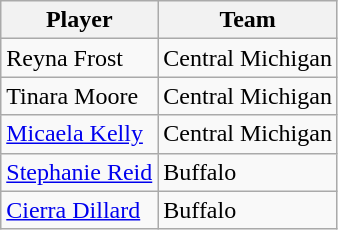<table class="wikitable">
<tr>
<th>Player</th>
<th>Team</th>
</tr>
<tr>
<td>Reyna Frost</td>
<td>Central Michigan</td>
</tr>
<tr>
<td>Tinara Moore</td>
<td>Central Michigan</td>
</tr>
<tr>
<td><a href='#'>Micaela Kelly</a></td>
<td>Central Michigan</td>
</tr>
<tr>
<td><a href='#'>Stephanie Reid</a></td>
<td>Buffalo</td>
</tr>
<tr>
<td><a href='#'>Cierra Dillard</a></td>
<td>Buffalo</td>
</tr>
</table>
